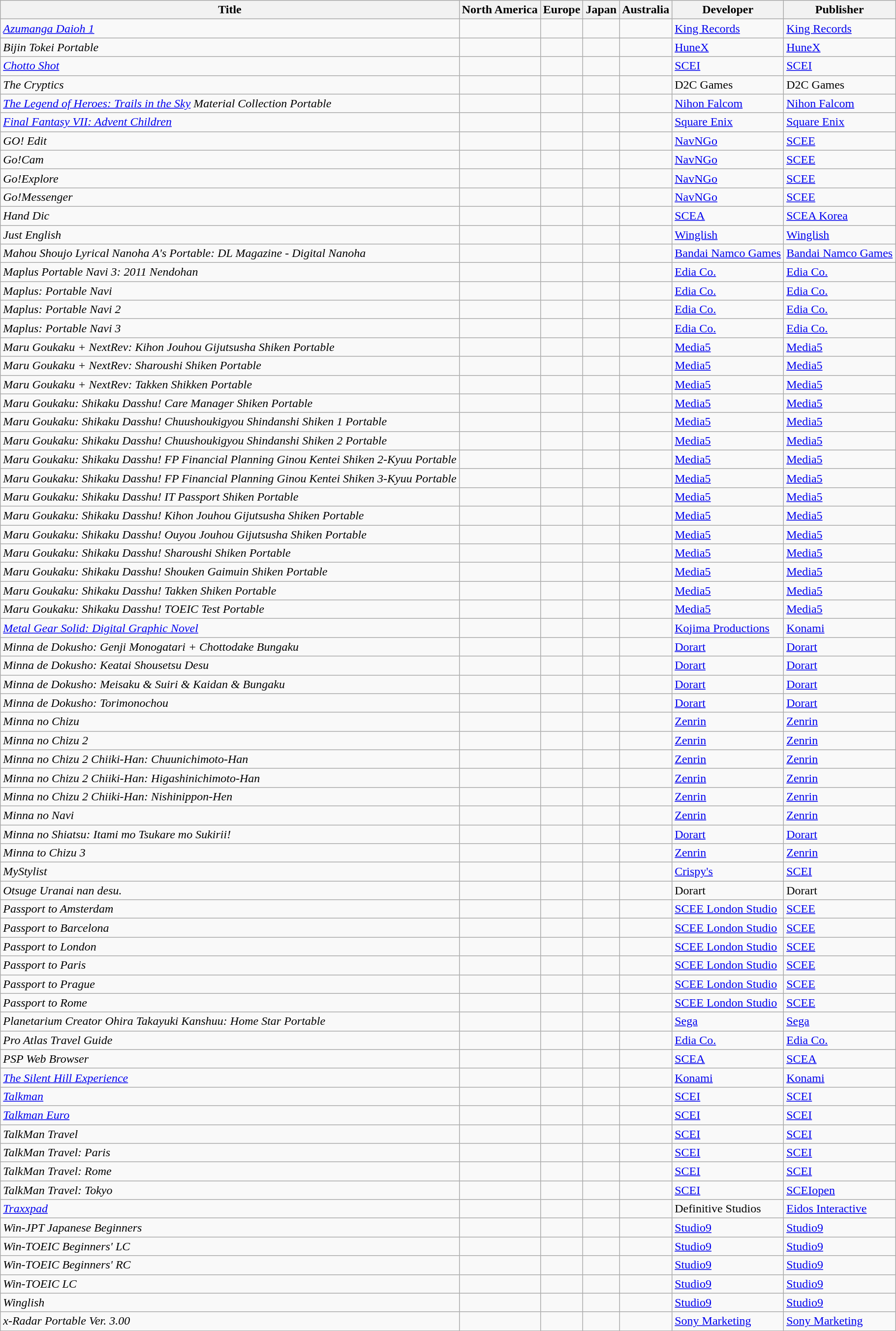<table class="wikitable sortable" width="auto">
<tr>
<th scope="col">Title</th>
<th scope="col">North America</th>
<th scope="col">Europe</th>
<th scope="col">Japan</th>
<th scope="col">Australia</th>
<th scope="col">Developer</th>
<th scope="col">Publisher</th>
</tr>
<tr>
<td><em><a href='#'>Azumanga Daioh 1</a></em></td>
<td></td>
<td></td>
<td></td>
<td></td>
<td><a href='#'>King Records</a></td>
<td><a href='#'>King Records</a></td>
</tr>
<tr>
<td><em>Bijin Tokei Portable</em></td>
<td></td>
<td></td>
<td></td>
<td></td>
<td><a href='#'>HuneX</a></td>
<td><a href='#'>HuneX</a></td>
</tr>
<tr>
<td><em><a href='#'>Chotto Shot</a></em></td>
<td></td>
<td></td>
<td></td>
<td></td>
<td><a href='#'>SCEI</a></td>
<td><a href='#'>SCEI</a></td>
</tr>
<tr>
<td><em>The Cryptics</em></td>
<td></td>
<td></td>
<td></td>
<td></td>
<td>D2C Games</td>
<td>D2C Games</td>
</tr>
<tr>
<td><em><a href='#'>The Legend of Heroes: Trails in the Sky</a> Material Collection Portable</em></td>
<td></td>
<td></td>
<td></td>
<td></td>
<td><a href='#'>Nihon Falcom</a></td>
<td><a href='#'>Nihon Falcom</a></td>
</tr>
<tr>
<td><em><a href='#'>Final Fantasy VII: Advent Children</a></em></td>
<td></td>
<td></td>
<td></td>
<td></td>
<td><a href='#'>Square Enix</a></td>
<td><a href='#'>Square Enix</a></td>
</tr>
<tr>
<td><em>GO! Edit</em></td>
<td></td>
<td></td>
<td></td>
<td></td>
<td><a href='#'>NavNGo</a></td>
<td><a href='#'>SCEE</a></td>
</tr>
<tr>
<td><em>Go!Cam</em></td>
<td></td>
<td></td>
<td></td>
<td></td>
<td><a href='#'>NavNGo</a></td>
<td><a href='#'>SCEE</a></td>
</tr>
<tr>
<td><em>Go!Explore</em></td>
<td></td>
<td></td>
<td></td>
<td></td>
<td><a href='#'>NavNGo</a></td>
<td><a href='#'>SCEE</a></td>
</tr>
<tr>
<td><em>Go!Messenger</em></td>
<td></td>
<td></td>
<td></td>
<td></td>
<td><a href='#'>NavNGo</a></td>
<td><a href='#'>SCEE</a></td>
</tr>
<tr>
<td><em>Hand Dic</em></td>
<td></td>
<td></td>
<td></td>
<td></td>
<td><a href='#'>SCEA</a></td>
<td><a href='#'>SCEA Korea</a></td>
</tr>
<tr>
<td><em>Just English</em></td>
<td></td>
<td></td>
<td></td>
<td></td>
<td><a href='#'>Winglish</a></td>
<td><a href='#'>Winglish</a></td>
</tr>
<tr>
<td><em>Mahou Shoujo Lyrical Nanoha A's Portable: DL Magazine - Digital Nanoha</em></td>
<td></td>
<td></td>
<td></td>
<td></td>
<td><a href='#'>Bandai Namco Games</a></td>
<td><a href='#'>Bandai Namco Games</a></td>
</tr>
<tr>
<td><em>Maplus Portable Navi 3: 2011 Nendohan</em></td>
<td></td>
<td></td>
<td></td>
<td></td>
<td><a href='#'>Edia Co.</a></td>
<td><a href='#'>Edia Co.</a></td>
</tr>
<tr>
<td><em>Maplus: Portable Navi</em></td>
<td></td>
<td></td>
<td></td>
<td></td>
<td><a href='#'>Edia Co.</a></td>
<td><a href='#'>Edia Co.</a></td>
</tr>
<tr>
<td><em>Maplus: Portable Navi 2</em></td>
<td></td>
<td></td>
<td></td>
<td></td>
<td><a href='#'>Edia Co.</a></td>
<td><a href='#'>Edia Co.</a></td>
</tr>
<tr>
<td><em>Maplus: Portable Navi 3</em></td>
<td></td>
<td></td>
<td></td>
<td></td>
<td><a href='#'>Edia Co.</a></td>
<td><a href='#'>Edia Co.</a></td>
</tr>
<tr>
<td><em>Maru Goukaku + NextRev: Kihon Jouhou Gijutsusha Shiken Portable</em></td>
<td></td>
<td></td>
<td></td>
<td></td>
<td><a href='#'>Media5</a></td>
<td><a href='#'>Media5</a></td>
</tr>
<tr>
<td><em>Maru Goukaku + NextRev: Sharoushi Shiken Portable</em></td>
<td></td>
<td></td>
<td></td>
<td></td>
<td><a href='#'>Media5</a></td>
<td><a href='#'>Media5</a></td>
</tr>
<tr>
<td><em>Maru Goukaku + NextRev: Takken Shikken Portable</em></td>
<td></td>
<td></td>
<td></td>
<td></td>
<td><a href='#'>Media5</a></td>
<td><a href='#'>Media5</a></td>
</tr>
<tr>
<td><em>Maru Goukaku: Shikaku Dasshu! Care Manager Shiken Portable</em></td>
<td></td>
<td></td>
<td></td>
<td></td>
<td><a href='#'>Media5</a></td>
<td><a href='#'>Media5</a></td>
</tr>
<tr>
<td><em>Maru Goukaku: Shikaku Dasshu! Chuushoukigyou Shindanshi Shiken 1 Portable</em></td>
<td></td>
<td></td>
<td></td>
<td></td>
<td><a href='#'>Media5</a></td>
<td><a href='#'>Media5</a></td>
</tr>
<tr>
<td><em>Maru Goukaku: Shikaku Dasshu! Chuushoukigyou Shindanshi Shiken 2 Portable</em></td>
<td></td>
<td></td>
<td></td>
<td></td>
<td><a href='#'>Media5</a></td>
<td><a href='#'>Media5</a></td>
</tr>
<tr>
<td><em>Maru Goukaku: Shikaku Dasshu! FP Financial Planning Ginou Kentei Shiken 2-Kyuu Portable</em></td>
<td></td>
<td></td>
<td></td>
<td></td>
<td><a href='#'>Media5</a></td>
<td><a href='#'>Media5</a></td>
</tr>
<tr>
<td><em>Maru Goukaku: Shikaku Dasshu! FP Financial Planning Ginou Kentei Shiken 3-Kyuu Portable</em></td>
<td></td>
<td></td>
<td></td>
<td></td>
<td><a href='#'>Media5</a></td>
<td><a href='#'>Media5</a></td>
</tr>
<tr>
<td><em>Maru Goukaku: Shikaku Dasshu! IT Passport Shiken Portable</em></td>
<td></td>
<td></td>
<td></td>
<td></td>
<td><a href='#'>Media5</a></td>
<td><a href='#'>Media5</a></td>
</tr>
<tr>
<td><em>Maru Goukaku: Shikaku Dasshu! Kihon Jouhou Gijutsusha Shiken Portable</em></td>
<td></td>
<td></td>
<td></td>
<td></td>
<td><a href='#'>Media5</a></td>
<td><a href='#'>Media5</a></td>
</tr>
<tr>
<td><em>Maru Goukaku: Shikaku Dasshu! Ouyou Jouhou Gijutsusha Shiken Portable</em></td>
<td></td>
<td></td>
<td></td>
<td></td>
<td><a href='#'>Media5</a></td>
<td><a href='#'>Media5</a></td>
</tr>
<tr>
<td><em>Maru Goukaku: Shikaku Dasshu! Sharoushi Shiken Portable</em></td>
<td></td>
<td></td>
<td></td>
<td></td>
<td><a href='#'>Media5</a></td>
<td><a href='#'>Media5</a></td>
</tr>
<tr>
<td><em>Maru Goukaku: Shikaku Dasshu! Shouken Gaimuin Shiken Portable</em></td>
<td></td>
<td></td>
<td></td>
<td></td>
<td><a href='#'>Media5</a></td>
<td><a href='#'>Media5</a></td>
</tr>
<tr>
<td><em>Maru Goukaku: Shikaku Dasshu! Takken Shiken Portable</em></td>
<td></td>
<td></td>
<td></td>
<td></td>
<td><a href='#'>Media5</a></td>
<td><a href='#'>Media5</a></td>
</tr>
<tr>
<td><em>Maru Goukaku: Shikaku Dasshu! TOEIC Test Portable</em></td>
<td></td>
<td></td>
<td></td>
<td></td>
<td><a href='#'>Media5</a></td>
<td><a href='#'>Media5</a></td>
</tr>
<tr>
<td><em><a href='#'>Metal Gear Solid: Digital Graphic Novel</a></em></td>
<td></td>
<td></td>
<td></td>
<td></td>
<td><a href='#'>Kojima Productions</a></td>
<td><a href='#'>Konami</a></td>
</tr>
<tr>
<td><em>Minna de Dokusho: Genji Monogatari + Chottodake Bungaku</em></td>
<td></td>
<td></td>
<td></td>
<td></td>
<td><a href='#'>Dorart</a></td>
<td><a href='#'>Dorart</a></td>
</tr>
<tr>
<td><em>Minna de Dokusho: Keatai Shousetsu Desu</em></td>
<td></td>
<td></td>
<td></td>
<td></td>
<td><a href='#'>Dorart</a></td>
<td><a href='#'>Dorart</a></td>
</tr>
<tr>
<td><em>Minna de Dokusho: Meisaku & Suiri & Kaidan & Bungaku</em></td>
<td></td>
<td></td>
<td></td>
<td></td>
<td><a href='#'>Dorart</a></td>
<td><a href='#'>Dorart</a></td>
</tr>
<tr>
<td><em>Minna de Dokusho: Torimonochou</em></td>
<td></td>
<td></td>
<td></td>
<td></td>
<td><a href='#'>Dorart</a></td>
<td><a href='#'>Dorart</a></td>
</tr>
<tr>
<td><em>Minna no Chizu</em></td>
<td></td>
<td></td>
<td></td>
<td></td>
<td><a href='#'>Zenrin</a></td>
<td><a href='#'>Zenrin</a></td>
</tr>
<tr>
<td><em>Minna no Chizu 2</em></td>
<td></td>
<td></td>
<td></td>
<td></td>
<td><a href='#'>Zenrin</a></td>
<td><a href='#'>Zenrin</a></td>
</tr>
<tr>
<td><em>Minna no Chizu 2 Chiiki-Han: Chuunichimoto-Han</em></td>
<td></td>
<td></td>
<td></td>
<td></td>
<td><a href='#'>Zenrin</a></td>
<td><a href='#'>Zenrin</a></td>
</tr>
<tr>
<td><em>Minna no Chizu 2 Chiiki-Han: Higashinichimoto-Han</em></td>
<td></td>
<td></td>
<td></td>
<td></td>
<td><a href='#'>Zenrin</a></td>
<td><a href='#'>Zenrin</a></td>
</tr>
<tr>
<td><em>Minna no Chizu 2 Chiiki-Han: Nishinippon-Hen</em></td>
<td></td>
<td></td>
<td></td>
<td></td>
<td><a href='#'>Zenrin</a></td>
<td><a href='#'>Zenrin</a></td>
</tr>
<tr>
<td><em>Minna no Navi</em></td>
<td></td>
<td></td>
<td></td>
<td></td>
<td><a href='#'>Zenrin</a></td>
<td><a href='#'>Zenrin</a></td>
</tr>
<tr>
<td><em>Minna no Shiatsu: Itami mo Tsukare mo Sukirii!</em></td>
<td></td>
<td></td>
<td></td>
<td></td>
<td><a href='#'>Dorart</a></td>
<td><a href='#'>Dorart</a></td>
</tr>
<tr>
<td><em>Minna to Chizu 3</em></td>
<td></td>
<td></td>
<td></td>
<td></td>
<td><a href='#'>Zenrin</a></td>
<td><a href='#'>Zenrin</a></td>
</tr>
<tr>
<td><em>MyStylist</em></td>
<td></td>
<td></td>
<td></td>
<td></td>
<td><a href='#'>Crispy's</a></td>
<td><a href='#'>SCEI</a></td>
</tr>
<tr>
<td><em>Otsuge Uranai nan desu.</em></td>
<td></td>
<td></td>
<td></td>
<td></td>
<td>Dorart</td>
<td>Dorart</td>
</tr>
<tr>
<td><em>Passport to Amsterdam</em></td>
<td></td>
<td></td>
<td></td>
<td></td>
<td><a href='#'>SCEE London Studio</a></td>
<td><a href='#'>SCEE</a></td>
</tr>
<tr>
<td><em>Passport to Barcelona</em></td>
<td></td>
<td></td>
<td></td>
<td></td>
<td><a href='#'>SCEE London Studio</a></td>
<td><a href='#'>SCEE</a></td>
</tr>
<tr>
<td><em>Passport to London</em></td>
<td></td>
<td></td>
<td></td>
<td></td>
<td><a href='#'>SCEE London Studio</a></td>
<td><a href='#'>SCEE</a></td>
</tr>
<tr>
<td><em>Passport to Paris</em></td>
<td></td>
<td></td>
<td></td>
<td></td>
<td><a href='#'>SCEE London Studio</a></td>
<td><a href='#'>SCEE</a></td>
</tr>
<tr>
<td><em>Passport to Prague</em></td>
<td></td>
<td></td>
<td></td>
<td></td>
<td><a href='#'>SCEE London Studio</a></td>
<td><a href='#'>SCEE</a></td>
</tr>
<tr>
<td><em>Passport to Rome</em></td>
<td></td>
<td></td>
<td></td>
<td></td>
<td><a href='#'>SCEE London Studio</a></td>
<td><a href='#'>SCEE</a></td>
</tr>
<tr>
<td><em>Planetarium Creator Ohira Takayuki Kanshuu: Home Star Portable</em></td>
<td></td>
<td></td>
<td></td>
<td></td>
<td><a href='#'>Sega</a></td>
<td><a href='#'>Sega</a></td>
</tr>
<tr>
<td><em>Pro Atlas Travel Guide</em></td>
<td></td>
<td></td>
<td></td>
<td></td>
<td><a href='#'>Edia Co.</a></td>
<td><a href='#'>Edia Co.</a></td>
</tr>
<tr>
<td><em>PSP Web Browser</em></td>
<td></td>
<td></td>
<td></td>
<td></td>
<td><a href='#'>SCEA</a></td>
<td><a href='#'>SCEA</a></td>
</tr>
<tr>
<td><em><a href='#'>The Silent Hill Experience</a></em></td>
<td></td>
<td></td>
<td></td>
<td></td>
<td><a href='#'>Konami</a></td>
<td><a href='#'>Konami</a></td>
</tr>
<tr>
<td><em><a href='#'>Talkman</a></em></td>
<td></td>
<td></td>
<td></td>
<td></td>
<td><a href='#'>SCEI</a></td>
<td><a href='#'>SCEI</a></td>
</tr>
<tr>
<td><em><a href='#'>Talkman Euro</a></em></td>
<td></td>
<td></td>
<td></td>
<td></td>
<td><a href='#'>SCEI</a></td>
<td><a href='#'>SCEI</a></td>
</tr>
<tr>
<td><em>TalkMan Travel</em></td>
<td></td>
<td></td>
<td></td>
<td></td>
<td><a href='#'>SCEI</a></td>
<td><a href='#'>SCEI</a></td>
</tr>
<tr>
<td><em>TalkMan Travel: Paris</em></td>
<td></td>
<td></td>
<td></td>
<td></td>
<td><a href='#'>SCEI</a></td>
<td><a href='#'>SCEI</a></td>
</tr>
<tr>
<td><em>TalkMan Travel: Rome</em></td>
<td></td>
<td></td>
<td></td>
<td></td>
<td><a href='#'>SCEI</a></td>
<td><a href='#'>SCEI</a></td>
</tr>
<tr>
<td><em>TalkMan Travel: Tokyo</em></td>
<td></td>
<td></td>
<td></td>
<td></td>
<td><a href='#'>SCEI</a></td>
<td><a href='#'>SCEIopen</a></td>
</tr>
<tr>
<td><em><a href='#'>Traxxpad</a></em></td>
<td></td>
<td></td>
<td></td>
<td></td>
<td>Definitive Studios</td>
<td><a href='#'>Eidos Interactive</a></td>
</tr>
<tr>
<td><em>Win-JPT Japanese Beginners</em></td>
<td></td>
<td></td>
<td></td>
<td></td>
<td><a href='#'>Studio9</a></td>
<td><a href='#'>Studio9</a></td>
</tr>
<tr>
<td><em>Win-TOEIC Beginners' LC</em></td>
<td></td>
<td></td>
<td></td>
<td></td>
<td><a href='#'>Studio9</a></td>
<td><a href='#'>Studio9</a></td>
</tr>
<tr>
<td><em>Win-TOEIC Beginners' RC</em></td>
<td></td>
<td></td>
<td></td>
<td></td>
<td><a href='#'>Studio9</a></td>
<td><a href='#'>Studio9</a></td>
</tr>
<tr>
<td><em>Win-TOEIC LC</em></td>
<td></td>
<td></td>
<td></td>
<td></td>
<td><a href='#'>Studio9</a></td>
<td><a href='#'>Studio9</a></td>
</tr>
<tr>
<td><em>Winglish</em></td>
<td></td>
<td></td>
<td></td>
<td></td>
<td><a href='#'>Studio9</a></td>
<td><a href='#'>Studio9</a></td>
</tr>
<tr>
<td><em>x-Radar Portable Ver. 3.00</em></td>
<td></td>
<td></td>
<td></td>
<td></td>
<td><a href='#'>Sony Marketing</a></td>
<td><a href='#'>Sony Marketing</a></td>
</tr>
</table>
